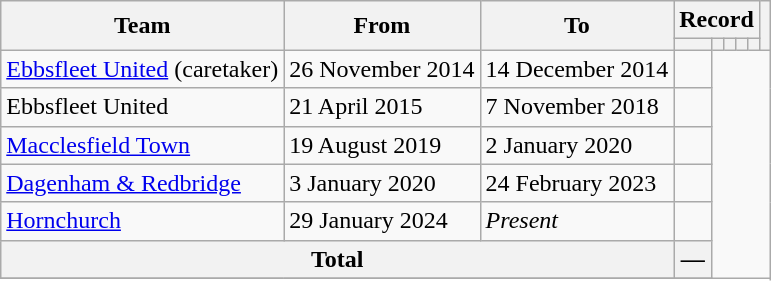<table class=wikitable style="text-align: center">
<tr>
<th rowspan=2>Team</th>
<th rowspan=2>From</th>
<th rowspan=2>To</th>
<th colspan=5>Record</th>
<th rowspan=2></th>
</tr>
<tr>
<th></th>
<th></th>
<th></th>
<th></th>
<th></th>
</tr>
<tr>
<td align=left><a href='#'>Ebbsfleet United</a> (caretaker)</td>
<td align=left>26 November 2014</td>
<td align=left>14 December 2014<br></td>
<td></td>
</tr>
<tr>
<td align=left>Ebbsfleet United</td>
<td align=left>21 April 2015</td>
<td align=left>7 November 2018<br></td>
<td></td>
</tr>
<tr>
<td align=left><a href='#'>Macclesfield Town</a></td>
<td align=left>19 August 2019</td>
<td align=left>2 January 2020<br></td>
<td></td>
</tr>
<tr>
<td align=left><a href='#'>Dagenham & Redbridge</a></td>
<td align=left>3 January 2020</td>
<td align=left>24 February 2023<br></td>
<td></td>
</tr>
<tr>
<td align=left><a href='#'>Hornchurch</a></td>
<td align=left>29 January 2024</td>
<td align=left><em>Present</em><br></td>
<td></td>
</tr>
<tr>
<th colspan=3>Total<br></th>
<th>—</th>
</tr>
<tr>
</tr>
</table>
